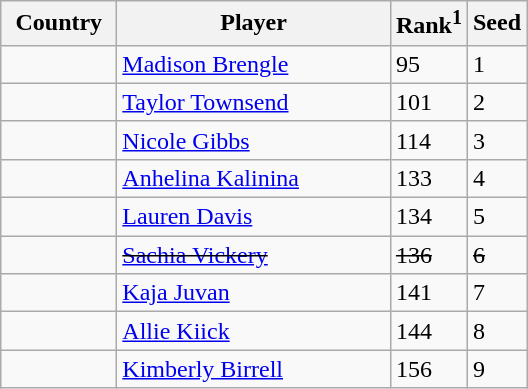<table class="sortable wikitable">
<tr>
<th width="70">Country</th>
<th width="175">Player</th>
<th>Rank<sup>1</sup></th>
<th>Seed</th>
</tr>
<tr>
<td></td>
<td><a href='#'>Madison Brengle</a></td>
<td>95</td>
<td>1</td>
</tr>
<tr>
<td></td>
<td><a href='#'>Taylor Townsend</a></td>
<td>101</td>
<td>2</td>
</tr>
<tr>
<td></td>
<td><a href='#'>Nicole Gibbs</a></td>
<td>114</td>
<td>3</td>
</tr>
<tr>
<td></td>
<td><a href='#'>Anhelina Kalinina</a></td>
<td>133</td>
<td>4</td>
</tr>
<tr>
<td></td>
<td><a href='#'>Lauren Davis</a></td>
<td>134</td>
<td>5</td>
</tr>
<tr>
<td><s></s></td>
<td><s><a href='#'>Sachia Vickery</a></s></td>
<td><s>136</s></td>
<td><s>6</s></td>
</tr>
<tr>
<td></td>
<td><a href='#'>Kaja Juvan</a></td>
<td>141</td>
<td>7</td>
</tr>
<tr>
<td></td>
<td><a href='#'>Allie Kiick</a></td>
<td>144</td>
<td>8</td>
</tr>
<tr>
<td></td>
<td><a href='#'>Kimberly Birrell</a></td>
<td>156</td>
<td>9</td>
</tr>
</table>
